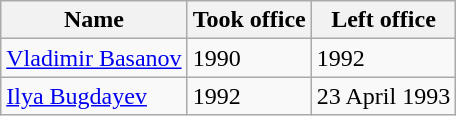<table class=wikitable border=1 style="margin: 1em 1em 1em 0; background: #f9f9f9; border: 1px #aaa solid; border-collapse: collapse;">
<tr>
<th>Name</th>
<th>Took office</th>
<th>Left office</th>
</tr>
<tr>
<td><a href='#'>Vladimir Basanov</a></td>
<td>1990</td>
<td>1992</td>
</tr>
<tr>
<td><a href='#'>Ilya Bugdayev</a></td>
<td>1992</td>
<td>23 April 1993</td>
</tr>
</table>
